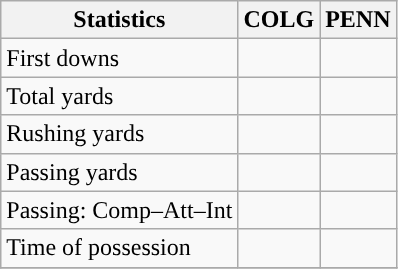<table class="wikitable" style="float: left;">
<tr>
<th>Statistics</th>
<th>COLG</th>
<th>PENN</th>
</tr>
<tr>
<td>First downs</td>
<td></td>
<td></td>
</tr>
<tr>
<td>Total yards</td>
<td></td>
<td></td>
</tr>
<tr>
<td>Rushing yards</td>
<td></td>
<td></td>
</tr>
<tr>
<td>Passing yards</td>
<td></td>
<td></td>
</tr>
<tr>
<td>Passing: Comp–Att–Int</td>
<td></td>
<td></td>
</tr>
<tr>
<td>Time of possession</td>
<td></td>
<td></td>
</tr>
<tr>
</tr>
</table>
